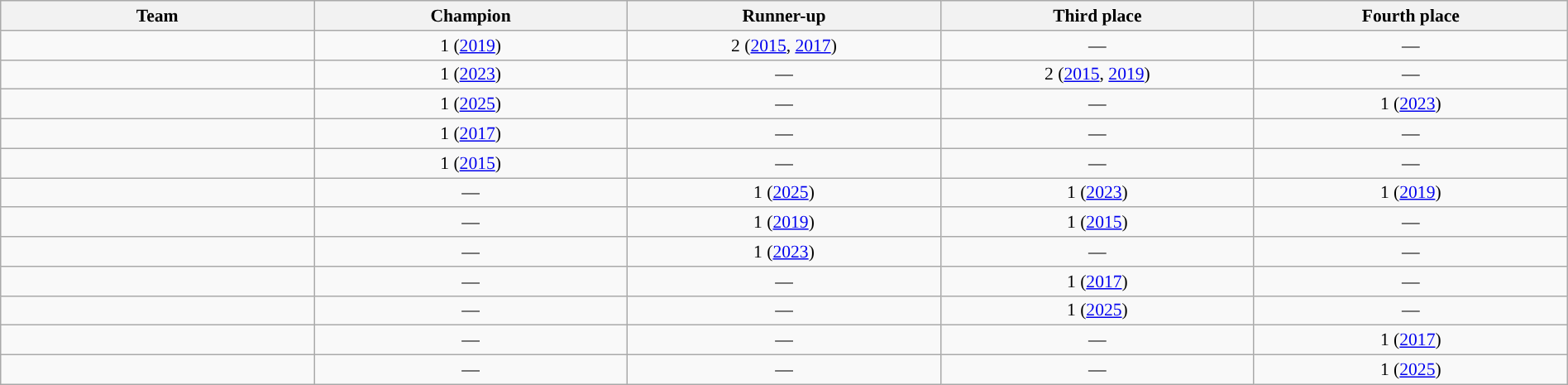<table class="wikitable" style="font-size:90%; text-align:center; width:100%;">
<tr>
<th style="width:20%;">Team</th>
<th style="width:20%;">Champion</th>
<th style="width:20%;">Runner-up</th>
<th style="width:20%;">Third place</th>
<th style="width:20%;">Fourth place</th>
</tr>
<tr>
<td style="text-align:left"></td>
<td>1 (<a href='#'>2019</a>)</td>
<td>2 (<a href='#'>2015</a>, <a href='#'>2017</a>)</td>
<td>—</td>
<td>—</td>
</tr>
<tr>
<td style="text-align:left"></td>
<td>1 (<a href='#'>2023</a>)</td>
<td>—</td>
<td>2 (<a href='#'>2015</a>, <a href='#'>2019</a>)</td>
<td>—</td>
</tr>
<tr>
<td style="text-align:left"></td>
<td>1 (<a href='#'>2025</a>)</td>
<td>—</td>
<td>—</td>
<td>1 (<a href='#'>2023</a>)</td>
</tr>
<tr>
<td style="text-align:left"></td>
<td>1 (<a href='#'>2017</a>)</td>
<td>—</td>
<td>—</td>
<td>—</td>
</tr>
<tr>
<td style="text-align:left"></td>
<td>1 (<a href='#'>2015</a>)</td>
<td>—</td>
<td>—</td>
<td>—</td>
</tr>
<tr>
<td style="text-align:left"></td>
<td>—</td>
<td>1 (<a href='#'>2025</a>)</td>
<td>1 (<a href='#'>2023</a>)</td>
<td>1 (<a href='#'>2019</a>)</td>
</tr>
<tr>
<td style="text-align:left"></td>
<td>—</td>
<td>1 (<a href='#'>2019</a>)</td>
<td>1 (<a href='#'>2015</a>)</td>
<td>—</td>
</tr>
<tr>
<td style="text-align:left"></td>
<td>—</td>
<td>1 (<a href='#'>2023</a>)</td>
<td>—</td>
<td>—</td>
</tr>
<tr>
<td style="text-align:left"></td>
<td>—</td>
<td>—</td>
<td>1 (<a href='#'>2017</a>)</td>
<td>—</td>
</tr>
<tr>
<td style="text-align: left;"></td>
<td>—</td>
<td>—</td>
<td>1 (<a href='#'>2025</a>)</td>
<td>—</td>
</tr>
<tr>
<td style="text-align:left"></td>
<td>—</td>
<td>—</td>
<td>—</td>
<td>1 (<a href='#'>2017</a>)</td>
</tr>
<tr>
<td style="text-align:left"></td>
<td>—</td>
<td>—</td>
<td>—</td>
<td>1 (<a href='#'>2025</a>)</td>
</tr>
</table>
